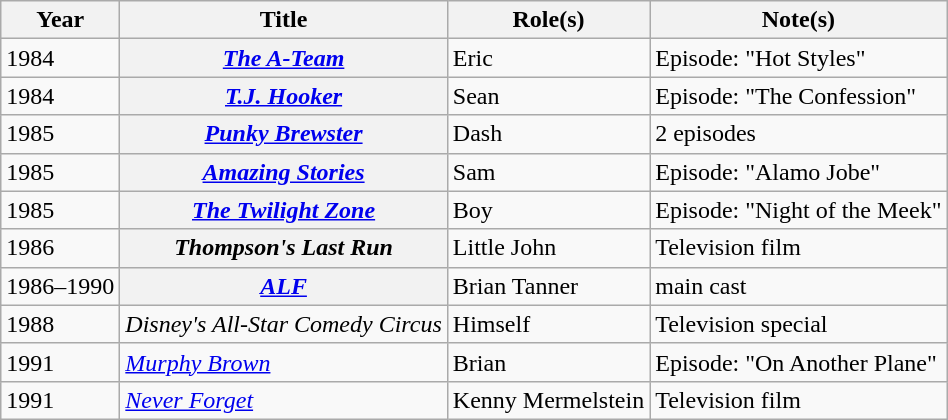<table class="wikitable plainrowheaders">
<tr>
<th scope="col">Year</th>
<th scope="col">Title</th>
<th scope="col">Role(s)</th>
<th scope="col">Note(s)</th>
</tr>
<tr>
<td>1984</td>
<th scope="row"><em><a href='#'>The A-Team</a></em></th>
<td>Eric</td>
<td>Episode: "Hot Styles"</td>
</tr>
<tr>
<td>1984</td>
<th scope="row"><em><a href='#'>T.J. Hooker</a></em></th>
<td>Sean</td>
<td>Episode: "The Confession"</td>
</tr>
<tr>
<td>1985</td>
<th scope="row"><em><a href='#'>Punky Brewster</a></em></th>
<td>Dash</td>
<td>2 episodes</td>
</tr>
<tr>
<td>1985</td>
<th scope="row"><em><a href='#'>Amazing Stories</a></em></th>
<td>Sam</td>
<td>Episode: "Alamo Jobe"</td>
</tr>
<tr>
<td>1985</td>
<th scope="row"><em><a href='#'>The Twilight Zone</a></em></th>
<td>Boy</td>
<td>Episode: "Night of the Meek"</td>
</tr>
<tr>
<td>1986</td>
<th scope="row"><em>Thompson's Last Run</em></th>
<td>Little John</td>
<td>Television film</td>
</tr>
<tr>
<td>1986–1990</td>
<th scope="row"><em><a href='#'>ALF</a></em></th>
<td>Brian Tanner</td>
<td>main cast</td>
</tr>
<tr>
<td>1988</td>
<td><em>Disney's All-Star Comedy Circus</em></td>
<td>Himself</td>
<td>Television special</td>
</tr>
<tr>
<td>1991</td>
<td><em><a href='#'>Murphy Brown</a></em></td>
<td>Brian</td>
<td>Episode: "On Another Plane"</td>
</tr>
<tr>
<td>1991</td>
<td><em><a href='#'>Never Forget</a></em></td>
<td>Kenny Mermelstein</td>
<td>Television film</td>
</tr>
</table>
